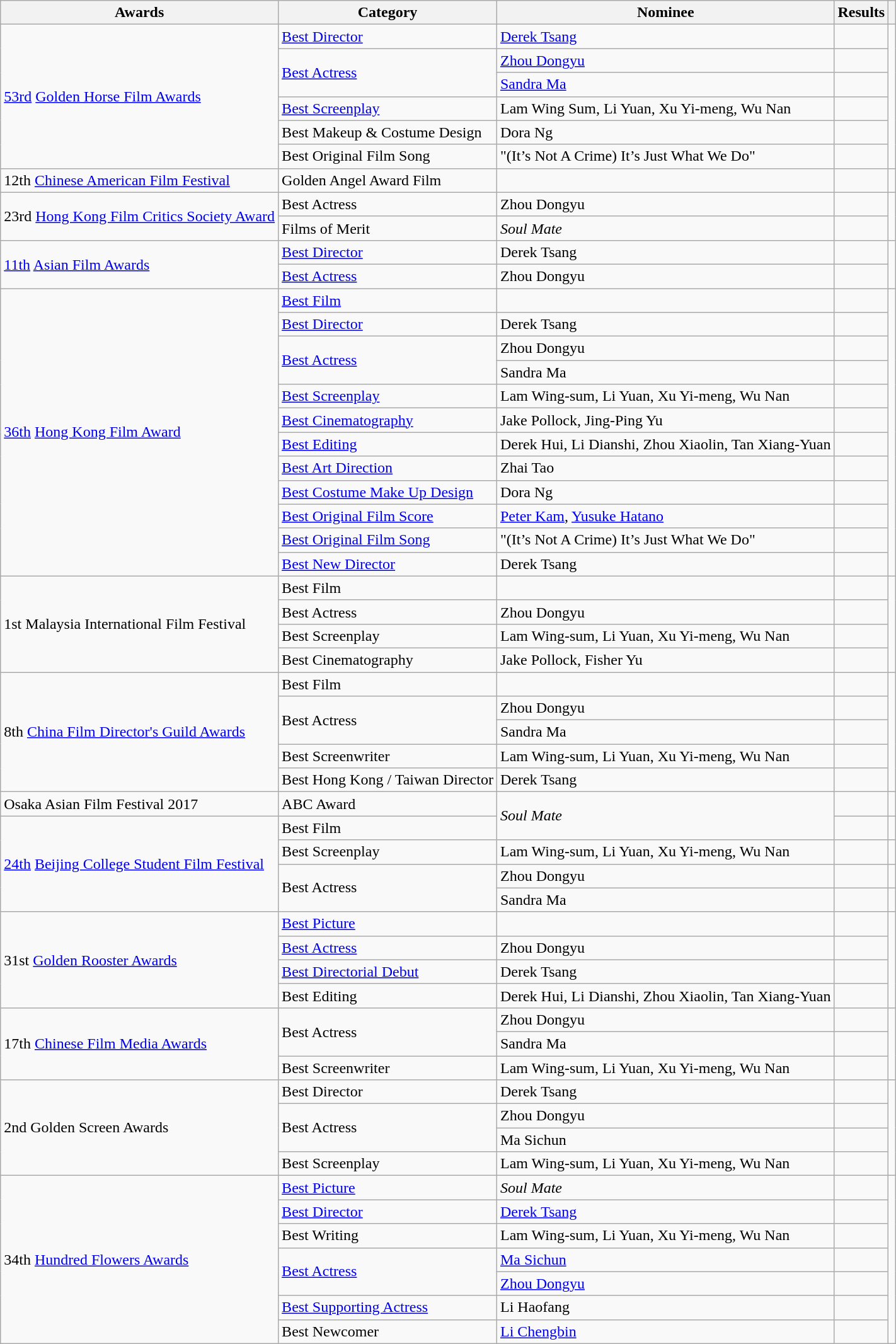<table class="wikitable">
<tr>
<th>Awards</th>
<th>Category</th>
<th>Nominee</th>
<th>Results</th>
<th></th>
</tr>
<tr>
<td rowspan=6><a href='#'>53rd</a> <a href='#'>Golden Horse Film Awards</a></td>
<td><a href='#'>Best Director</a></td>
<td><a href='#'>Derek Tsang</a></td>
<td></td>
<td rowspan=6></td>
</tr>
<tr>
<td rowspan=2><a href='#'>Best Actress</a></td>
<td><a href='#'>Zhou Dongyu</a></td>
<td></td>
</tr>
<tr>
<td><a href='#'>Sandra Ma</a></td>
<td></td>
</tr>
<tr>
<td><a href='#'>Best Screenplay</a></td>
<td>Lam Wing Sum, Li Yuan, Xu Yi-meng, Wu Nan</td>
<td></td>
</tr>
<tr>
<td>Best Makeup & Costume Design</td>
<td>Dora Ng</td>
<td></td>
</tr>
<tr>
<td>Best Original Film Song</td>
<td>"(It’s Not A Crime) It’s Just What We Do"</td>
<td></td>
</tr>
<tr>
<td>12th <a href='#'>Chinese American Film Festival</a></td>
<td>Golden Angel Award Film</td>
<td></td>
<td></td>
<td></td>
</tr>
<tr>
<td rowspan=2>23rd <a href='#'>Hong Kong Film Critics Society Award</a></td>
<td>Best Actress</td>
<td>Zhou Dongyu</td>
<td></td>
<td rowspan=2></td>
</tr>
<tr>
<td>Films of Merit</td>
<td><em>Soul Mate</em></td>
<td></td>
</tr>
<tr>
<td rowspan=2><a href='#'>11th</a> <a href='#'>Asian Film Awards</a></td>
<td><a href='#'>Best Director</a></td>
<td>Derek Tsang</td>
<td></td>
<td rowspan=2></td>
</tr>
<tr>
<td><a href='#'>Best Actress</a></td>
<td>Zhou Dongyu</td>
<td></td>
</tr>
<tr>
<td rowspan=12><a href='#'>36th</a> <a href='#'>Hong Kong Film Award</a></td>
<td><a href='#'>Best Film</a></td>
<td></td>
<td></td>
<td rowspan=12></td>
</tr>
<tr>
<td><a href='#'>Best Director</a></td>
<td>Derek Tsang</td>
<td></td>
</tr>
<tr>
<td rowspan=2><a href='#'>Best Actress</a></td>
<td>Zhou Dongyu</td>
<td></td>
</tr>
<tr>
<td>Sandra Ma</td>
<td></td>
</tr>
<tr>
<td><a href='#'>Best Screenplay</a></td>
<td>Lam Wing-sum, Li Yuan, Xu Yi-meng, Wu Nan</td>
<td></td>
</tr>
<tr>
<td><a href='#'>Best Cinematography</a></td>
<td>Jake Pollock, Jing-Ping Yu</td>
<td></td>
</tr>
<tr>
<td><a href='#'>Best Editing</a></td>
<td>Derek Hui, Li Dianshi, Zhou Xiaolin, Tan Xiang-Yuan</td>
<td></td>
</tr>
<tr>
<td><a href='#'>Best Art Direction</a></td>
<td>Zhai Tao</td>
<td></td>
</tr>
<tr>
<td><a href='#'>Best Costume Make Up Design</a></td>
<td>Dora Ng</td>
<td></td>
</tr>
<tr>
<td><a href='#'>Best Original Film Score</a></td>
<td><a href='#'>Peter Kam</a>, <a href='#'>Yusuke Hatano</a></td>
<td></td>
</tr>
<tr>
<td><a href='#'>Best Original Film Song</a></td>
<td>"(It’s Not A Crime) It’s Just What We Do"</td>
<td></td>
</tr>
<tr>
<td><a href='#'>Best New Director</a></td>
<td>Derek Tsang</td>
<td></td>
</tr>
<tr>
<td rowspan=4>1st Malaysia International Film Festival</td>
<td>Best Film</td>
<td></td>
<td></td>
<td rowspan=4></td>
</tr>
<tr>
<td>Best Actress</td>
<td>Zhou Dongyu</td>
<td></td>
</tr>
<tr>
<td>Best Screenplay</td>
<td>Lam Wing-sum, Li Yuan, Xu Yi-meng, Wu Nan</td>
<td></td>
</tr>
<tr>
<td>Best Cinematography</td>
<td>Jake Pollock, Fisher Yu</td>
<td></td>
</tr>
<tr>
<td rowspan=5>8th <a href='#'>China Film Director's Guild Awards</a></td>
<td>Best Film</td>
<td></td>
<td></td>
<td rowspan=5></td>
</tr>
<tr>
<td rowspan=2>Best Actress</td>
<td>Zhou Dongyu</td>
<td></td>
</tr>
<tr>
<td>Sandra Ma</td>
<td></td>
</tr>
<tr>
<td>Best Screenwriter</td>
<td>Lam Wing-sum, Li Yuan, Xu Yi-meng, Wu Nan</td>
<td></td>
</tr>
<tr>
<td>Best Hong Kong / Taiwan Director</td>
<td>Derek Tsang</td>
<td></td>
</tr>
<tr>
<td>Osaka Asian Film Festival 2017</td>
<td>ABC Award</td>
<td rowspan=2><em>Soul Mate</em></td>
<td></td>
<td></td>
</tr>
<tr>
<td rowspan=4><a href='#'>24th</a> <a href='#'>Beijing College Student Film Festival</a></td>
<td>Best Film</td>
<td></td>
<td></td>
</tr>
<tr>
<td>Best Screenplay</td>
<td>Lam Wing-sum, Li Yuan, Xu Yi-meng, Wu Nan</td>
<td></td>
<td></td>
</tr>
<tr>
<td rowspan=2>Best Actress</td>
<td>Zhou Dongyu</td>
<td></td>
<td></td>
</tr>
<tr>
<td>Sandra Ma</td>
<td></td>
<td></td>
</tr>
<tr>
<td rowspan=4>31st <a href='#'>Golden Rooster Awards</a></td>
<td><a href='#'>Best Picture</a></td>
<td></td>
<td></td>
<td rowspan=4></td>
</tr>
<tr>
<td><a href='#'>Best Actress</a></td>
<td>Zhou Dongyu</td>
<td></td>
</tr>
<tr>
<td><a href='#'>Best Directorial Debut</a></td>
<td>Derek Tsang</td>
<td></td>
</tr>
<tr>
<td>Best Editing</td>
<td>Derek Hui, Li Dianshi, Zhou Xiaolin, Tan Xiang-Yuan</td>
<td></td>
</tr>
<tr>
<td rowspan=3>17th <a href='#'>Chinese Film Media Awards</a></td>
<td rowspan=2>Best Actress</td>
<td>Zhou Dongyu</td>
<td></td>
<td rowspan=3></td>
</tr>
<tr>
<td>Sandra Ma</td>
<td></td>
</tr>
<tr>
<td>Best Screenwriter</td>
<td>Lam Wing-sum, Li Yuan, Xu Yi-meng, Wu Nan</td>
<td></td>
</tr>
<tr>
<td rowspan=4>2nd Golden Screen Awards</td>
<td>Best Director</td>
<td>Derek Tsang</td>
<td></td>
<td rowspan=4></td>
</tr>
<tr>
<td rowspan=2>Best Actress</td>
<td>Zhou Dongyu</td>
<td></td>
</tr>
<tr>
<td>Ma Sichun</td>
<td></td>
</tr>
<tr>
<td>Best Screenplay</td>
<td>Lam Wing-sum, Li Yuan, Xu Yi-meng, Wu Nan</td>
<td></td>
</tr>
<tr>
<td rowspan=7>34th <a href='#'>Hundred Flowers Awards</a></td>
<td><a href='#'>Best Picture</a></td>
<td><em>Soul Mate</em></td>
<td></td>
<td rowspan=7></td>
</tr>
<tr>
<td><a href='#'>Best Director</a></td>
<td><a href='#'>Derek Tsang</a></td>
<td></td>
</tr>
<tr>
<td>Best Writing</td>
<td>Lam Wing-sum, Li Yuan, Xu Yi-meng, Wu Nan</td>
<td></td>
</tr>
<tr>
<td rowspan=2><a href='#'>Best Actress</a></td>
<td><a href='#'>Ma Sichun</a></td>
<td></td>
</tr>
<tr>
<td><a href='#'>Zhou Dongyu</a></td>
<td></td>
</tr>
<tr>
<td><a href='#'>Best Supporting Actress</a></td>
<td>Li Haofang</td>
<td></td>
</tr>
<tr>
<td>Best Newcomer</td>
<td><a href='#'>Li Chengbin</a></td>
<td></td>
</tr>
</table>
